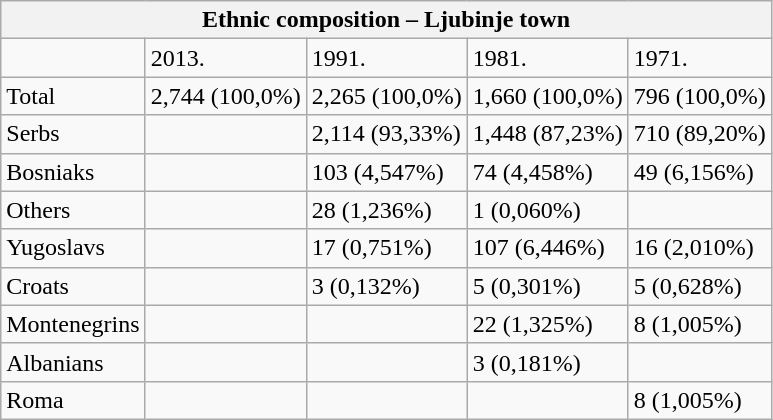<table class="wikitable">
<tr>
<th colspan="8">Ethnic composition – Ljubinje town</th>
</tr>
<tr>
<td></td>
<td>2013.</td>
<td>1991.</td>
<td>1981.</td>
<td>1971.</td>
</tr>
<tr>
<td>Total</td>
<td>2,744 (100,0%)</td>
<td>2,265 (100,0%)</td>
<td>1,660 (100,0%)</td>
<td>796 (100,0%)</td>
</tr>
<tr>
<td>Serbs</td>
<td></td>
<td>2,114 (93,33%)</td>
<td>1,448 (87,23%)</td>
<td>710 (89,20%)</td>
</tr>
<tr>
<td>Bosniaks</td>
<td></td>
<td>103 (4,547%)</td>
<td>74 (4,458%)</td>
<td>49 (6,156%)</td>
</tr>
<tr>
<td>Others</td>
<td></td>
<td>28 (1,236%)</td>
<td>1 (0,060%)</td>
<td></td>
</tr>
<tr>
<td>Yugoslavs</td>
<td></td>
<td>17 (0,751%)</td>
<td>107 (6,446%)</td>
<td>16 (2,010%)</td>
</tr>
<tr>
<td>Croats</td>
<td></td>
<td>3 (0,132%)</td>
<td>5 (0,301%)</td>
<td>5 (0,628%)</td>
</tr>
<tr>
<td>Montenegrins</td>
<td></td>
<td></td>
<td>22 (1,325%)</td>
<td>8 (1,005%)</td>
</tr>
<tr>
<td>Albanians</td>
<td></td>
<td></td>
<td>3 (0,181%)</td>
<td></td>
</tr>
<tr>
<td>Roma</td>
<td></td>
<td></td>
<td></td>
<td>8 (1,005%)</td>
</tr>
</table>
